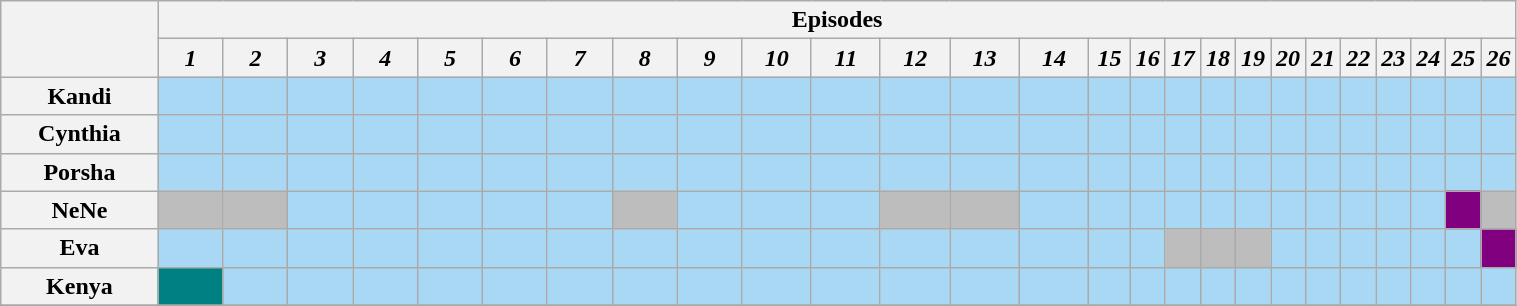<table class="wikitable" style="text-align:center; width:80%;">
<tr>
<th rowspan="2" style="width:13%;"></th>
<th colspan="36" style="text-align:center;">Episodes</th>
</tr>
<tr>
<th style="text-align:center; width:6%;"><em>1</em></th>
<th style="text-align:center; width:6%;"><em>2</em></th>
<th style="text-align:center; width:6%;"><em>3</em></th>
<th style="text-align:center; width:6%;"><em>4</em></th>
<th style="text-align:center; width:6%;"><em>5</em></th>
<th style="text-align:center; width:6%;"><em>6</em></th>
<th style="text-align:center; width:6%;"><em>7</em></th>
<th style="text-align:center; width:6%;"><em>8</em></th>
<th style="text-align:center; width:6%;"><em>9</em></th>
<th style="text-align:center; width:6%;"><em>10</em></th>
<th style="text-align:center; width:6%;"><em>11</em></th>
<th style="text-align:center; width:6%;"><em>12</em></th>
<th style="text-align:center; width:6%;"><em>13</em></th>
<th style="text-align:center; width:6%;"><em>14</em></th>
<th style="text-align:center; width:6%;"><em>15</em></th>
<th style="text-align:center; width:6%;"><em>16</em></th>
<th style="text-align:center; width:6%;"><em>17</em></th>
<th style="text-align:center; width:6%;"><em>18</em></th>
<th style="text-align:center; width:6%;"><em>19</em></th>
<th style="text-align:center; width:6%;"><em>20</em></th>
<th style="text-align:center; width:6%;"><em>21</em></th>
<th style="text-align:center; width:6%;"><em>22</em></th>
<th style="text-align:center; width:6%;"><em>23</em></th>
<th style="text-align:center; width:6%;"><em>24</em></th>
<th style="text-align:center; width:6%;"><em>25</em></th>
<th style="text-align:center; width:6%;"><em>26</em></th>
</tr>
<tr>
<th>Kandi</th>
<td style="background:#A9D8F5;"></td>
<td style="background:#A9D8F5;"></td>
<td style="background:#A9D8F5;"></td>
<td style="background:#A9D8F5;"></td>
<td style="background:#A9D8F5;"></td>
<td style="background:#A9D8F5;"></td>
<td style="background:#A9D8F5;"></td>
<td style="background:#A9D8F5;"></td>
<td style="background:#A9D8F5;"></td>
<td style="background:#A9D8F5;"></td>
<td style="background:#A9D8F5;"></td>
<td style="background:#A9D8F5;"></td>
<td style="background:#A9D8F5;"></td>
<td style="background:#A9D8F5;"></td>
<td style="background:#A9D8F5;"></td>
<td style="background:#A9D8F5;"></td>
<td style="background:#A9D8F5;"></td>
<td style="background:#A9D8F5;"></td>
<td style="background:#A9D8F5;"></td>
<td style="background:#A9D8F5;"></td>
<td style="background:#A9D8F5;"></td>
<td style="background:#A9D8F5;"></td>
<td style="background:#A9D8F5;"></td>
<td style="background:#A9D8F5;"></td>
<td style="background:#A9D8F5;"></td>
<td style="background:#A9D8F5;"></td>
</tr>
<tr>
<th>Cynthia</th>
<td style="background:#A9D8F5;"></td>
<td style="background:#A9D8F5;"></td>
<td style="background:#A9D8F5;"></td>
<td style="background:#A9D8F5;"></td>
<td style="background:#A9D8F5;"></td>
<td style="background:#A9D8F5;"></td>
<td style="background:#A9D8F5;"></td>
<td style="background:#A9D8F5;"></td>
<td style="background:#A9D8F5;"></td>
<td style="background:#A9D8F5;"></td>
<td style="background:#A9D8F5;"></td>
<td style="background:#A9D8F5;"></td>
<td style="background:#A9D8F5;"></td>
<td style="background:#A9D8F5;"></td>
<td style="background:#A9D8F5;"></td>
<td style="background:#A9D8F5;"></td>
<td style="background:#A9D8F5;"></td>
<td style="background:#A9D8F5;"></td>
<td style="background:#A9D8F5;"></td>
<td style="background:#A9D8F5;"></td>
<td style="background:#A9D8F5;"></td>
<td style="background:#A9D8F5;"></td>
<td style="background:#A9D8F5;"></td>
<td style="background:#A9D8F5;"></td>
<td style="background:#A9D8F5;"></td>
<td style="background:#A9D8F5;"></td>
</tr>
<tr>
<th>Porsha</th>
<td style="background:#A9D8F5;"></td>
<td style="background:#A9D8F5;"></td>
<td style="background:#A9D8F5;"></td>
<td style="background:#A9D8F5;"></td>
<td style="background:#A9D8F5;"></td>
<td style="background:#A9D8F5;"></td>
<td style="background:#A9D8F5;"></td>
<td style="background:#A9D8F5;"></td>
<td style="background:#A9D8F5;"></td>
<td style="background:#A9D8F5;"></td>
<td style="background:#A9D8F5;"></td>
<td style="background:#A9D8F5;"></td>
<td style="background:#A9D8F5;"></td>
<td style="background:#A9D8F5;"></td>
<td style="background:#A9D8F5;"></td>
<td style="background:#A9D8F5;"></td>
<td style="background:#A9D8F5;"></td>
<td style="background:#A9D8F5;"></td>
<td style="background:#A9D8F5;"></td>
<td style="background:#A9D8F5;"></td>
<td style="background:#A9D8F5;"></td>
<td style="background:#A9D8F5;"></td>
<td style="background:#A9D8F5;"></td>
<td style="background:#A9D8F5;"></td>
<td style="background:#A9D8F5;"></td>
<td style="background:#A9D8F5;"></td>
</tr>
<tr>
<th>NeNe</th>
<td style="background:#BDBDBD;"></td>
<td style="background:#BDBDBD;"></td>
<td style="background:#A9D8F5;"></td>
<td style="background:#A9D8F5;"></td>
<td style="background:#A9D8F5;"></td>
<td style="background:#A9D8F5;"></td>
<td style="background:#A9D8F5;"></td>
<td style="background:#BDBDBD;"></td>
<td style="background:#A9D8F5;"></td>
<td style="background:#A9D8F5;"></td>
<td style="background:#A9D8F5;"></td>
<td style="background:#BDBDBD;"></td>
<td style="background:#BDBDBD;"></td>
<td style="background:#A9D8F5;"></td>
<td style="background:#A9D8F5;"></td>
<td style="background:#A9D8F5;"></td>
<td style="background:#A9D8F5;"></td>
<td style="background:#A9D8F5;"></td>
<td style="background:#A9D8F5;"></td>
<td style="background:#A9D8F5;"></td>
<td style="background:#A9D8F5;"></td>
<td style="background:#A9D8F5;"></td>
<td style="background:#A9D8F5;"></td>
<td style="background:#A9D8F5;"></td>
<td style="background:purple;"></td>
<td style="background:#BDBDBD;"></td>
</tr>
<tr>
<th>Eva</th>
<td style="background:#A9D8F5;"></td>
<td style="background:#A9D8F5;"></td>
<td style="background:#A9D8F5;"></td>
<td style="background:#A9D8F5;"></td>
<td style="background:#A9D8F5;"></td>
<td style="background:#A9D8F5;"></td>
<td style="background:#A9D8F5;"></td>
<td style="background:#A9D8F5;"></td>
<td style="background:#A9D8F5;"></td>
<td style="background:#A9D8F5;"></td>
<td style="background:#A9D8F5;"></td>
<td style="background:#A9D8F5;"></td>
<td style="background:#A9D8F5;"></td>
<td style="background:#A9D8F5;"></td>
<td style="background:#A9D8F5;"></td>
<td style="background:#A9D8F5;"></td>
<td style="background:#BDBDBD;"></td>
<td style="background:#BDBDBD;"></td>
<td style="background:#BDBDBD;"></td>
<td style="background:#A9D8F5;"></td>
<td style="background:#A9D8F5;"></td>
<td style="background:#A9D8F5;"></td>
<td style="background:#A9D8F5;"></td>
<td style="background:#A9D8F5;"></td>
<td style="background:#A9D8F5;"></td>
<td style="background:purple;"></td>
</tr>
<tr>
<th>Kenya</th>
<td style="background:teal;"></td>
<td style="background:#A9D8F5;"></td>
<td style="background:#A9D8F5;"></td>
<td style="background:#A9D8F5;"></td>
<td style="background:#A9D8F5;"></td>
<td style="background:#A9D8F5;"></td>
<td style="background:#A9D8F5;"></td>
<td style="background:#A9D8F5;"></td>
<td style="background:#A9D8F5;"></td>
<td style="background:#A9D8F5;"></td>
<td style="background:#A9D8F5;"></td>
<td style="background:#A9D8F5;"></td>
<td style="background:#A9D8F5;"></td>
<td style="background:#A9D8F5;"></td>
<td style="background:#A9D8F5;"></td>
<td style="background:#A9D8F5;"></td>
<td style="background:#A9D8F5;"></td>
<td style="background:#A9D8F5;"></td>
<td style="background:#A9D8F5;"></td>
<td style="background:#A9D8F5;"></td>
<td style="background:#A9D8F5;"></td>
<td style="background:#A9D8F5;"></td>
<td style="background:#A9D8F5;"></td>
<td style="background:#A9D8F5;"></td>
<td style="background:#A9D8F5;"></td>
<td style="background:#A9D8F5;"></td>
</tr>
<tr>
</tr>
</table>
